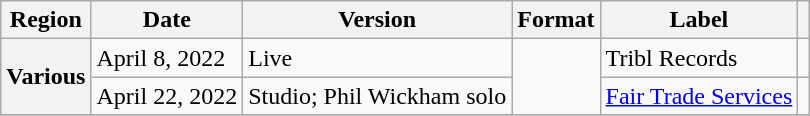<table class="wikitable plainrowheaders">
<tr>
<th scope="col">Region</th>
<th scope="col">Date</th>
<th scope="col">Version</th>
<th scope="col">Format</th>
<th scope="col">Label</th>
<th scope="col"></th>
</tr>
<tr>
<th scope="row" rowspan="2">Various</th>
<td>April 8, 2022</td>
<td>Live</td>
<td rowspan="2"></td>
<td>Tribl Records</td>
<td></td>
</tr>
<tr>
<td>April 22, 2022</td>
<td>Studio; Phil Wickham solo</td>
<td><a href='#'>Fair Trade Services</a></td>
<td></td>
</tr>
<tr>
</tr>
</table>
